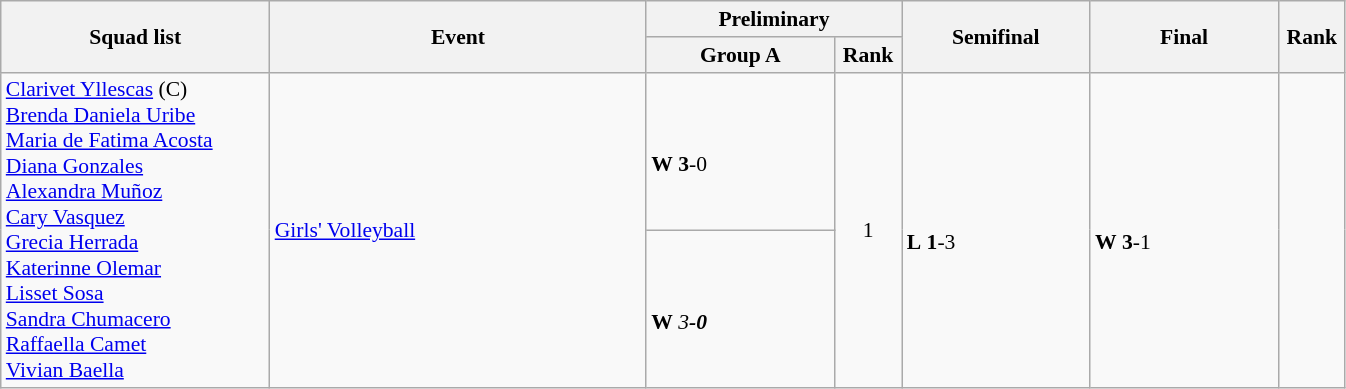<table class="wikitable"  style="width:71%; text-align:left; font-size:90%;">
<tr>
<th rowspan="2" style="width:20%;">Squad list</th>
<th rowspan="2">Event</th>
<th colspan="2">Preliminary</th>
<th rowspan="2" style="width:14%;">Semifinal</th>
<th rowspan="2" style="width:14%;">Final</th>
<th rowspan="2" style="width:5%;">Rank</th>
</tr>
<tr>
<th style="width:14%;">Group A</th>
<th style="width:5%;">Rank</th>
</tr>
<tr>
<td rowspan="2"><a href='#'>Clarivet Yllescas</a> (C)<br><a href='#'>Brenda Daniela Uribe</a><br><a href='#'>Maria de Fatima Acosta</a><br><a href='#'>Diana Gonzales</a><br><a href='#'>Alexandra Muñoz</a><br><a href='#'>Cary Vasquez</a><br><a href='#'>Grecia Herrada</a><br><a href='#'>Katerinne Olemar</a><br><a href='#'>Lisset Sosa</a><br><a href='#'>Sandra Chumacero</a><br><a href='#'>Raffaella Camet</a><br><a href='#'>Vivian Baella</a></td>
<td rowspan=2><a href='#'>Girls' Volleyball</a></td>
<td> <br> <strong>W</strong> <strong>3</strong>-0</td>
<td rowspan="2" style="text-align:center;">1</td>
<td rowspan="2"> <br> <strong>L</strong> <strong>1</strong>-3</td>
<td rowspan="2"> <br> <strong>W</strong> <strong>3</strong>-1</td>
<td rowspan="2" style="text-align:center;"></td>
</tr>
<tr>
<td> <br> <strong>W</strong> <em>3<strong>-0</td>
</tr>
</table>
